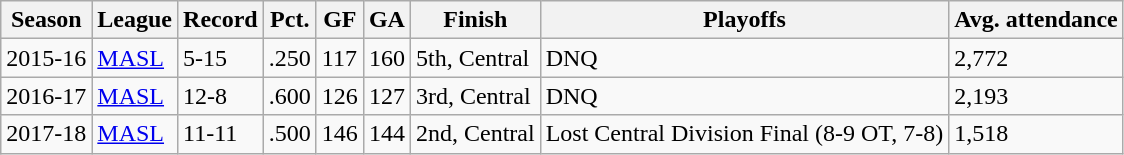<table class ="wikitable ">
<tr>
<th>Season</th>
<th>League</th>
<th>Record</th>
<th>Pct.</th>
<th>GF</th>
<th>GA</th>
<th>Finish</th>
<th>Playoffs</th>
<th>Avg. attendance</th>
</tr>
<tr>
<td>2015-16</td>
<td><a href='#'>MASL</a></td>
<td>5-15</td>
<td>.250</td>
<td>117</td>
<td>160</td>
<td>5th, Central</td>
<td>DNQ</td>
<td>2,772</td>
</tr>
<tr>
<td>2016-17</td>
<td><a href='#'>MASL</a></td>
<td>12-8</td>
<td>.600</td>
<td>126</td>
<td>127</td>
<td>3rd, Central</td>
<td>DNQ</td>
<td>2,193</td>
</tr>
<tr>
<td>2017-18</td>
<td><a href='#'>MASL</a></td>
<td>11-11</td>
<td>.500</td>
<td>146</td>
<td>144</td>
<td>2nd, Central</td>
<td>Lost Central Division Final (8-9 OT, 7-8)</td>
<td>1,518</td>
</tr>
</table>
